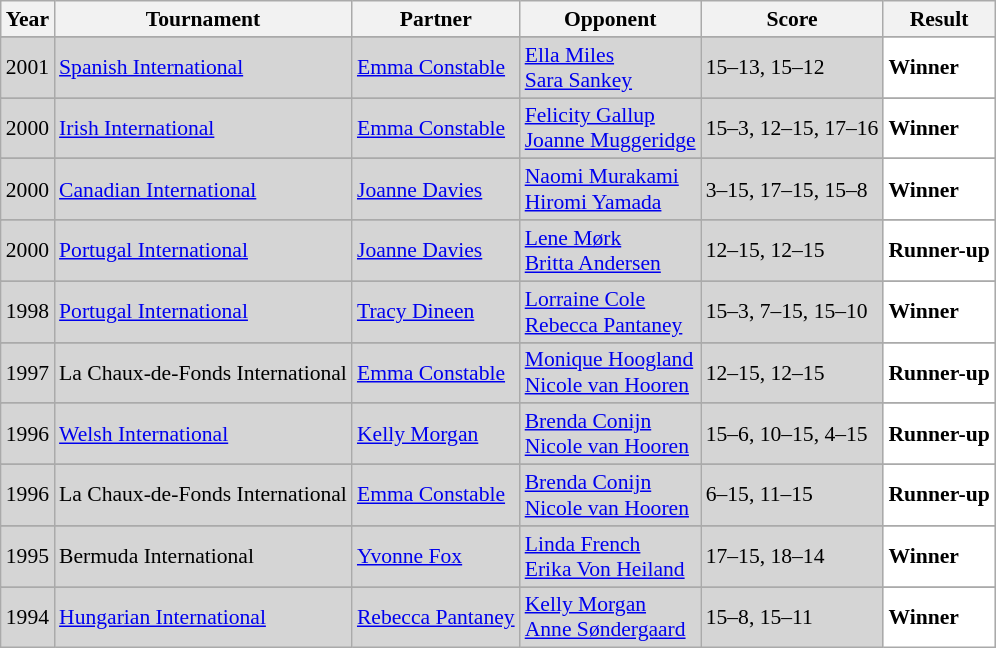<table class="sortable wikitable" style="font-size: 90%;">
<tr>
<th>Year</th>
<th>Tournament</th>
<th>Partner</th>
<th>Opponent</th>
<th>Score</th>
<th>Result</th>
</tr>
<tr>
</tr>
<tr style="background:#D5D5D5">
<td align="center">2001</td>
<td align="left"><a href='#'>Spanish International</a></td>
<td align="left"> <a href='#'>Emma Constable</a></td>
<td align="left"> <a href='#'>Ella Miles</a> <br>  <a href='#'>Sara Sankey</a></td>
<td align="left">15–13, 15–12</td>
<td style="text-align:left; background:white"> <strong>Winner</strong></td>
</tr>
<tr>
</tr>
<tr style="background:#D5D5D5">
<td align="center">2000</td>
<td align="left"><a href='#'>Irish International</a></td>
<td align="left"> <a href='#'>Emma Constable</a></td>
<td align="left"> <a href='#'>Felicity Gallup</a> <br>  <a href='#'>Joanne Muggeridge</a></td>
<td align="left">15–3, 12–15, 17–16</td>
<td style="text-align:left; background:white"> <strong>Winner</strong></td>
</tr>
<tr>
</tr>
<tr style="background:#D5D5D5">
<td align="center">2000</td>
<td align="left"><a href='#'>Canadian International</a></td>
<td align="left"> <a href='#'>Joanne Davies</a></td>
<td align="left"> <a href='#'>Naomi Murakami</a> <br>  <a href='#'>Hiromi Yamada</a></td>
<td align="left">3–15, 17–15, 15–8</td>
<td style="text-align:left; background:white"> <strong>Winner</strong></td>
</tr>
<tr>
</tr>
<tr style="background:#D5D5D5">
<td align="center">2000</td>
<td align="left"><a href='#'>Portugal International</a></td>
<td align="left"> <a href='#'>Joanne Davies</a></td>
<td align="left"> <a href='#'>Lene Mørk</a> <br>  <a href='#'>Britta Andersen</a></td>
<td align="left">12–15, 12–15</td>
<td style="text-align:left; background:white"> <strong>Runner-up</strong></td>
</tr>
<tr>
</tr>
<tr style="background:#D5D5D5">
<td align="center">1998</td>
<td align="left"><a href='#'>Portugal International</a></td>
<td align="left"> <a href='#'>Tracy Dineen</a></td>
<td align="left"> <a href='#'>Lorraine Cole</a> <br>  <a href='#'>Rebecca Pantaney</a></td>
<td align="left">15–3, 7–15, 15–10</td>
<td style="text-align:left; background:white"> <strong>Winner</strong></td>
</tr>
<tr>
</tr>
<tr style="background:#D5D5D5">
<td align="center">1997</td>
<td align="left">La Chaux-de-Fonds International</td>
<td align="left"> <a href='#'>Emma Constable</a></td>
<td align="left"> <a href='#'>Monique Hoogland</a> <br>  <a href='#'>Nicole van Hooren</a></td>
<td align="left">12–15, 12–15</td>
<td style="text-align:left; background:white"> <strong>Runner-up</strong></td>
</tr>
<tr>
</tr>
<tr style="background:#D5D5D5">
<td align="center">1996</td>
<td align="left"><a href='#'>Welsh International</a></td>
<td align="left"> <a href='#'>Kelly Morgan</a></td>
<td align="left"> <a href='#'>Brenda Conijn</a> <br>  <a href='#'>Nicole van Hooren</a></td>
<td align="left">15–6, 10–15, 4–15</td>
<td style="text-align:left; background:white"> <strong>Runner-up</strong></td>
</tr>
<tr>
</tr>
<tr style="background:#D5D5D5">
<td align="center">1996</td>
<td align="left">La Chaux-de-Fonds International</td>
<td align="left"> <a href='#'>Emma Constable</a></td>
<td align="left"> <a href='#'>Brenda Conijn</a> <br>  <a href='#'>Nicole van Hooren</a></td>
<td align="left">6–15, 11–15</td>
<td style="text-align:left; background:white"> <strong>Runner-up</strong></td>
</tr>
<tr>
</tr>
<tr style="background:#D5D5D5">
<td align="center">1995</td>
<td align="left">Bermuda International</td>
<td align="left"> <a href='#'>Yvonne Fox</a></td>
<td align="left"> <a href='#'>Linda French</a> <br>  <a href='#'>Erika Von Heiland</a></td>
<td align="left">17–15, 18–14</td>
<td style="text-align:left; background:white"> <strong>Winner</strong></td>
</tr>
<tr>
</tr>
<tr style="background:#D5D5D5">
<td align="center">1994</td>
<td align="left"><a href='#'>Hungarian International</a></td>
<td align="left"> <a href='#'>Rebecca Pantaney</a></td>
<td align="left"> <a href='#'>Kelly Morgan</a> <br>  <a href='#'>Anne Søndergaard</a></td>
<td align="left">15–8, 15–11</td>
<td style="text-align:left; background:white"> <strong>Winner</strong></td>
</tr>
</table>
